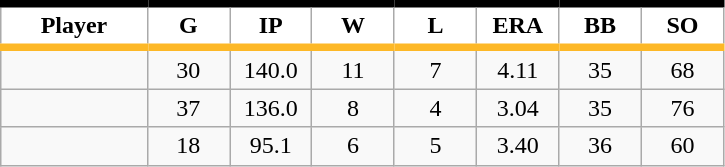<table class="wikitable sortable">
<tr>
<th style="background:#FFFFFF; border-top:#000000 5px solid; border-bottom:#FDB827 5px solid;" width="16%">Player</th>
<th style="background:#FFFFFF; border-top:#000000 5px solid; border-bottom:#FDB827 5px solid;" width="9%">G</th>
<th style="background:#FFFFFF; border-top:#000000 5px solid; border-bottom:#FDB827 5px solid;" width="9%">IP</th>
<th style="background:#FFFFFF; border-top:#000000 5px solid; border-bottom:#FDB827 5px solid;" width="9%">W</th>
<th style="background:#FFFFFF; border-top:#000000 5px solid; border-bottom:#FDB827 5px solid;" width="9%">L</th>
<th style="background:#FFFFFF; border-top:#000000 5px solid; border-bottom:#FDB827 5px solid;" width="9%">ERA</th>
<th style="background:#FFFFFF; border-top:#000000 5px solid; border-bottom:#FDB827 5px solid;" width="9%">BB</th>
<th style="background:#FFFFFF; border-top:#000000 5px solid; border-bottom:#FDB827 5px solid;" width="9%">SO</th>
</tr>
<tr align="center">
<td></td>
<td>30</td>
<td>140.0</td>
<td>11</td>
<td>7</td>
<td>4.11</td>
<td>35</td>
<td>68</td>
</tr>
<tr align="center">
<td></td>
<td>37</td>
<td>136.0</td>
<td>8</td>
<td>4</td>
<td>3.04</td>
<td>35</td>
<td>76</td>
</tr>
<tr align="center">
<td></td>
<td>18</td>
<td>95.1</td>
<td>6</td>
<td>5</td>
<td>3.40</td>
<td>36</td>
<td>60</td>
</tr>
</table>
